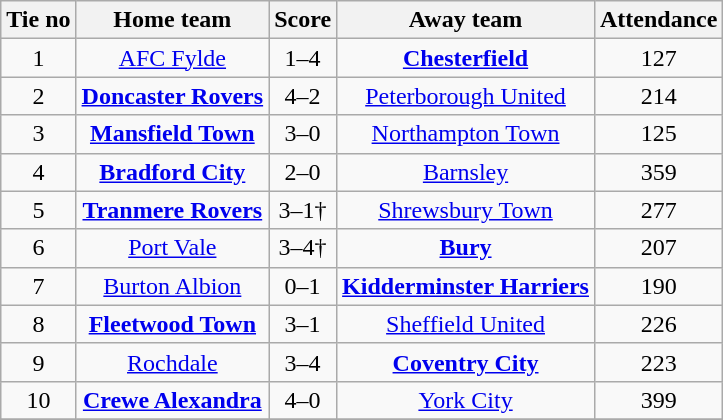<table class="wikitable" style="text-align: center">
<tr>
<th>Tie no</th>
<th>Home team</th>
<th>Score</th>
<th>Away team</th>
<th>Attendance</th>
</tr>
<tr>
<td>1</td>
<td><a href='#'>AFC Fylde</a></td>
<td>1–4</td>
<td><strong><a href='#'>Chesterfield</a></strong></td>
<td>127</td>
</tr>
<tr>
<td>2</td>
<td><strong><a href='#'>Doncaster Rovers</a></strong></td>
<td>4–2</td>
<td><a href='#'>Peterborough United</a></td>
<td>214</td>
</tr>
<tr>
<td>3</td>
<td><strong><a href='#'>Mansfield Town</a></strong></td>
<td>3–0</td>
<td><a href='#'>Northampton Town</a></td>
<td>125</td>
</tr>
<tr>
<td>4</td>
<td><strong><a href='#'>Bradford City</a></strong></td>
<td>2–0</td>
<td><a href='#'>Barnsley</a></td>
<td>359</td>
</tr>
<tr>
<td>5</td>
<td><strong><a href='#'>Tranmere Rovers</a></strong></td>
<td>3–1†</td>
<td><a href='#'>Shrewsbury Town</a></td>
<td>277</td>
</tr>
<tr>
<td>6</td>
<td><a href='#'>Port Vale</a></td>
<td>3–4†</td>
<td><strong><a href='#'>Bury</a></strong></td>
<td>207</td>
</tr>
<tr>
<td>7</td>
<td><a href='#'>Burton Albion</a></td>
<td>0–1</td>
<td><strong><a href='#'>Kidderminster Harriers</a></strong></td>
<td>190</td>
</tr>
<tr>
<td>8</td>
<td><strong><a href='#'>Fleetwood Town</a></strong></td>
<td>3–1</td>
<td><a href='#'>Sheffield United</a></td>
<td>226</td>
</tr>
<tr>
<td>9</td>
<td><a href='#'>Rochdale</a></td>
<td>3–4</td>
<td><strong><a href='#'>Coventry City</a></strong></td>
<td>223</td>
</tr>
<tr>
<td>10</td>
<td><strong><a href='#'>Crewe Alexandra</a></strong></td>
<td>4–0</td>
<td><a href='#'>York City</a></td>
<td>399</td>
</tr>
<tr>
</tr>
</table>
